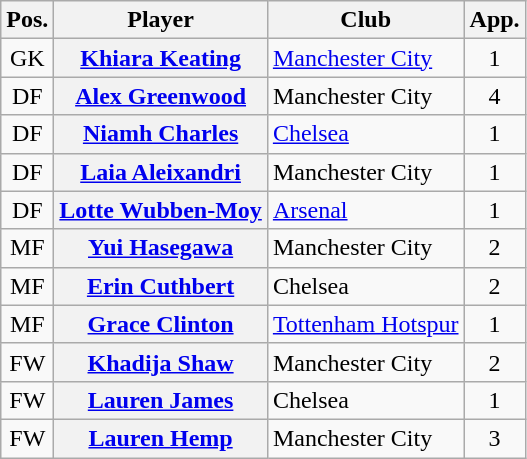<table class="wikitable plainrowheaders" style="text-align: left">
<tr>
<th scope="col">Pos.</th>
<th scope="col">Player</th>
<th scope="col">Club</th>
<th scope="col">App.</th>
</tr>
<tr>
<td style="text-align:center">GK</td>
<th scope="row"><a href='#'>Khiara Keating</a></th>
<td><a href='#'>Manchester City</a></td>
<td style="text-align:center">1</td>
</tr>
<tr>
<td style="text-align:center">DF</td>
<th scope="row"><a href='#'>Alex Greenwood</a> </th>
<td>Manchester City</td>
<td style="text-align:center">4</td>
</tr>
<tr>
<td style="text-align:center">DF</td>
<th scope="row"><a href='#'>Niamh Charles</a></th>
<td><a href='#'>Chelsea</a></td>
<td style="text-align:center">1</td>
</tr>
<tr>
<td style="text-align:center">DF</td>
<th scope="row"><a href='#'>Laia Aleixandri</a></th>
<td>Manchester City</td>
<td style="text-align:center">1</td>
</tr>
<tr>
<td style="text-align:center">DF</td>
<th scope="row"><a href='#'>Lotte Wubben-Moy</a></th>
<td><a href='#'>Arsenal</a></td>
<td style="text-align:center">1</td>
</tr>
<tr>
<td style="text-align:center">MF</td>
<th scope="row"><a href='#'>Yui Hasegawa</a> </th>
<td>Manchester City</td>
<td style="text-align:center">2</td>
</tr>
<tr>
<td style="text-align:center">MF</td>
<th scope="row"><a href='#'>Erin Cuthbert</a> </th>
<td>Chelsea</td>
<td style="text-align:center">2</td>
</tr>
<tr>
<td style="text-align:center">MF</td>
<th scope="row"><a href='#'>Grace Clinton</a></th>
<td><a href='#'>Tottenham Hotspur</a></td>
<td style="text-align:center">1</td>
</tr>
<tr>
<td style="text-align:center">FW</td>
<th scope="row"><a href='#'>Khadija Shaw</a> </th>
<td>Manchester City</td>
<td style="text-align:center">2</td>
</tr>
<tr>
<td style="text-align:center">FW</td>
<th scope="row"><a href='#'>Lauren James</a></th>
<td>Chelsea</td>
<td style="text-align:center">1</td>
</tr>
<tr>
<td style="text-align:center">FW</td>
<th scope="row"><a href='#'>Lauren Hemp</a> </th>
<td>Manchester City</td>
<td style="text-align:center">3</td>
</tr>
</table>
